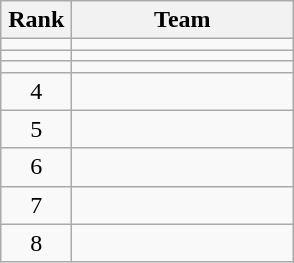<table class="wikitable" style="text-align:center;">
<tr>
<th width=40>Rank</th>
<th width=140>Team</th>
</tr>
<tr>
<td></td>
<td style="text-align:left;"></td>
</tr>
<tr>
<td></td>
<td style="text-align:left;"></td>
</tr>
<tr>
<td></td>
<td style="text-align:left;"></td>
</tr>
<tr>
<td>4</td>
<td style="text-align:left;"></td>
</tr>
<tr>
<td>5</td>
<td style="text-align:left;"></td>
</tr>
<tr>
<td>6</td>
<td style="text-align:left;"></td>
</tr>
<tr>
<td>7</td>
<td style="text-align:left;"></td>
</tr>
<tr>
<td>8</td>
<td style="text-align:left;"></td>
</tr>
</table>
